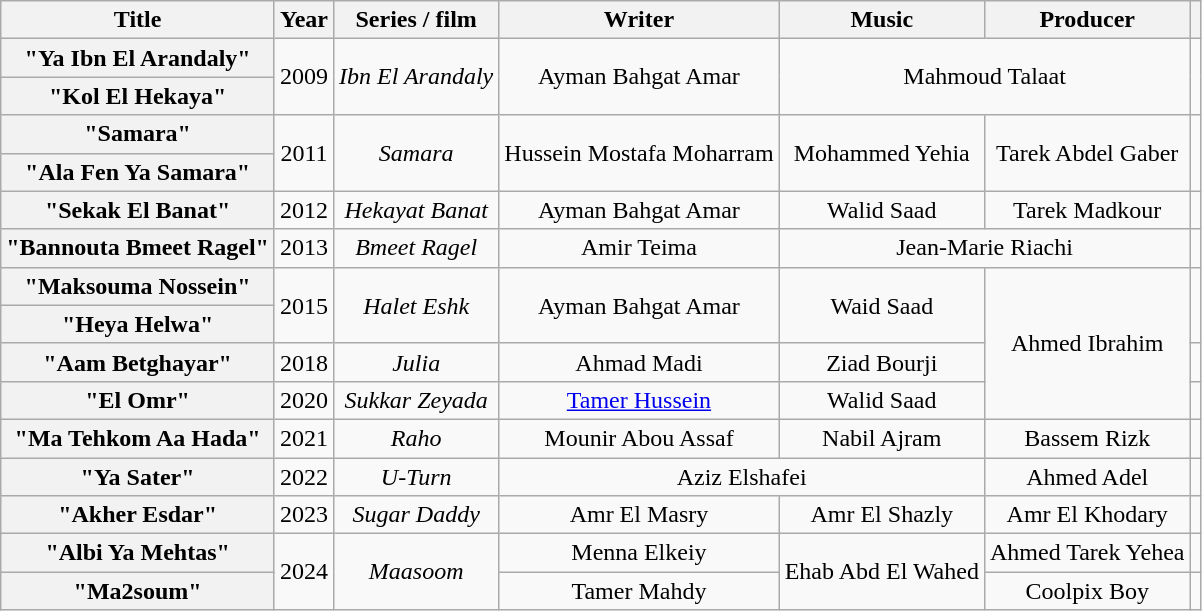<table class="wikitable plainrowheaders" style="text-align:center;">
<tr>
<th scope="col">Title</th>
<th scope="col">Year</th>
<th scope="col">Series / film</th>
<th scope="col">Writer</th>
<th scope="col">Music</th>
<th scope="col">Producer</th>
<th scope="col"></th>
</tr>
<tr>
<th scope="row">"Ya Ibn El Arandaly" </th>
<td rowspan="2">2009</td>
<td rowspan="2"><em>Ibn El Arandaly</em></td>
<td rowspan="2">Ayman Bahgat Amar</td>
<td rowspan="2" colspan="2">Mahmoud Talaat</td>
<td rowspan="2"></td>
</tr>
<tr>
<th scope="row">"Kol El Hekaya" </th>
</tr>
<tr>
<th scope="row">"Samara" </th>
<td rowspan="2">2011</td>
<td rowspan="2"><em>Samara</em></td>
<td rowspan="2">Hussein Mostafa Moharram</td>
<td rowspan="2">Mohammed Yehia</td>
<td rowspan="2">Tarek Abdel Gaber</td>
<td rowspan="2"></td>
</tr>
<tr>
<th scope="row">"Ala Fen Ya Samara" </th>
</tr>
<tr>
<th scope="row">"Sekak El Banat"</th>
<td>2012</td>
<td><em>Hekayat Banat</em></td>
<td>Ayman Bahgat Amar</td>
<td>Walid Saad</td>
<td>Tarek Madkour</td>
<td></td>
</tr>
<tr>
<th scope="row">"Bannouta Bmeet Ragel"</th>
<td>2013</td>
<td><em>Bmeet Ragel </em></td>
<td>Amir Teima</td>
<td colspan="2">Jean-Marie Riachi</td>
<td></td>
</tr>
<tr>
<th scope="row">"Maksouma Nossein" </th>
<td rowspan="2">2015</td>
<td rowspan="2"><em>Halet Eshk</em></td>
<td rowspan="2">Ayman Bahgat Amar</td>
<td rowspan="2">Waid Saad</td>
<td rowspan="4">Ahmed Ibrahim</td>
<td rowspan="2"></td>
</tr>
<tr>
<th scope="row">"Heya Helwa" </th>
</tr>
<tr>
<th scope="row">"Aam Betghayar"</th>
<td>2018</td>
<td><em>Julia</em></td>
<td>Ahmad Madi</td>
<td>Ziad Bourji</td>
<td></td>
</tr>
<tr>
<th scope="row">"El Omr"</th>
<td>2020</td>
<td><em>Sukkar Zeyada</em></td>
<td><a href='#'>Tamer Hussein</a></td>
<td>Walid Saad</td>
<td></td>
</tr>
<tr>
<th scope="row">"Ma Tehkom Aa Hada"</th>
<td>2021</td>
<td><em>Raho</em></td>
<td>Mounir Abou Assaf</td>
<td>Nabil Ajram</td>
<td>Bassem Rizk</td>
<td></td>
</tr>
<tr>
<th scope="row">"Ya Sater"</th>
<td>2022</td>
<td><em>U-Turn</em></td>
<td colspan="2">Aziz Elshafei</td>
<td>Ahmed Adel</td>
<td></td>
</tr>
<tr>
<th scope="row">"Akher Esdar"</th>
<td>2023</td>
<td><em>Sugar Daddy</em></td>
<td>Amr El Masry</td>
<td>Amr El Shazly</td>
<td>Amr El Khodary</td>
<td></td>
</tr>
<tr>
<th scope="row">"Albi Ya Mehtas"</th>
<td rowspan="2">2024</td>
<td rowspan="2"><em>Maasoom</em></td>
<td>Menna Elkeiy</td>
<td rowspan="2">Ehab Abd El Wahed</td>
<td>Ahmed Tarek Yehea</td>
<td></td>
</tr>
<tr>
<th scope="row">"Ma2soum"</th>
<td>Tamer Mahdy</td>
<td>Coolpix Boy</td>
<td></td>
</tr>
</table>
